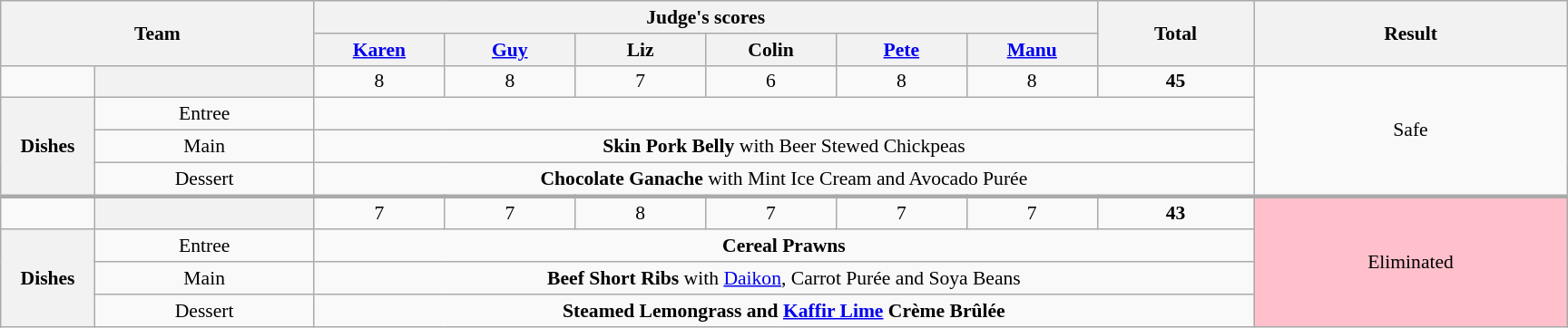<table class="wikitable plainrowheaders" style="margin:1em auto; text-align:center; font-size:90%; width:80em">
<tr>
<th rowspan="2" style="width:20%;" colspan="2">Team</th>
<th colspan="6" style="width:50%;">Judge's scores</th>
<th rowspan="2" style="width:10%;">Total<br></th>
<th rowspan="2" style="width:20%;">Result</th>
</tr>
<tr>
<th style="width:50px;"><a href='#'>Karen</a></th>
<th style="width:50px;"><a href='#'>Guy</a></th>
<th style="width:50px;">Liz</th>
<th style="width:50px;">Colin</th>
<th style="width:50px;"><a href='#'>Pete</a></th>
<th style="width:50px;"><a href='#'>Manu</a></th>
</tr>
<tr>
<td></td>
<th style="width:14%;"></th>
<td>8</td>
<td>8</td>
<td>7</td>
<td>6</td>
<td>8</td>
<td>8</td>
<td><strong>45</strong></td>
<td rowspan="4">Safe</td>
</tr>
<tr>
<th rowspan="3">Dishes</th>
<td>Entree</td>
<td colspan="7"></td>
</tr>
<tr>
<td>Main</td>
<td colspan="7"><strong>Skin Pork Belly</strong> with Beer Stewed Chickpeas</td>
</tr>
<tr>
<td>Dessert</td>
<td colspan="7"><strong>Chocolate Ganache</strong> with Mint Ice Cream and Avocado Purée</td>
</tr>
<tr style="border-top:3px solid #aaa;">
<td></td>
<th></th>
<td>7</td>
<td>7</td>
<td>8</td>
<td>7</td>
<td>7</td>
<td>7</td>
<td><strong>43</strong></td>
<td rowspan="4" style="background:pink">Eliminated</td>
</tr>
<tr>
<th rowspan="3">Dishes</th>
<td>Entree</td>
<td colspan="7"><strong>Cereal Prawns</strong></td>
</tr>
<tr>
<td>Main</td>
<td colspan="7"><strong>Beef Short Ribs</strong> with <a href='#'>Daikon</a>, Carrot Purée and Soya Beans</td>
</tr>
<tr>
<td>Dessert</td>
<td colspan="7"><strong>Steamed Lemongrass and <a href='#'>Kaffir Lime</a> Crème Brûlée</strong></td>
</tr>
</table>
